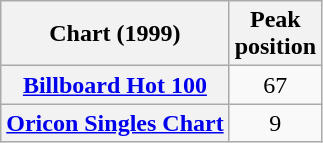<table class="wikitable sortable">
<tr>
<th style="text-align:center;">Chart (1999)</th>
<th style="text-align:center;">Peak<br>position</th>
</tr>
<tr>
<th scope ="row"><a href='#'>Billboard Hot 100</a></th>
<td style="text-align:center;">67</td>
</tr>
<tr>
<th scope= "row"><a href='#'>Oricon Singles Chart</a></th>
<td style="text-align:center;">9</td>
</tr>
</table>
